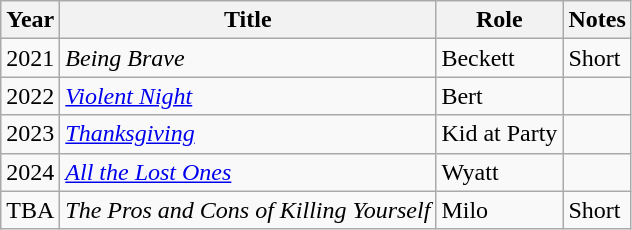<table class="wikitable">
<tr>
<th>Year</th>
<th>Title</th>
<th>Role</th>
<th class="unsortable">Notes</th>
</tr>
<tr>
<td>2021</td>
<td><em>Being Brave</em></td>
<td>Beckett</td>
<td>Short</td>
</tr>
<tr>
<td>2022</td>
<td><em><a href='#'>Violent Night</a></em></td>
<td>Bert</td>
<td></td>
</tr>
<tr>
<td>2023</td>
<td><em><a href='#'>Thanksgiving</a></em></td>
<td>Kid at Party</td>
<td></td>
</tr>
<tr>
<td>2024</td>
<td><em><a href='#'>All the Lost Ones</a></em></td>
<td>Wyatt</td>
<td></td>
</tr>
<tr>
<td>TBA</td>
<td><em>The Pros and Cons of Killing Yourself</em></td>
<td>Milo</td>
<td>Short</td>
</tr>
</table>
